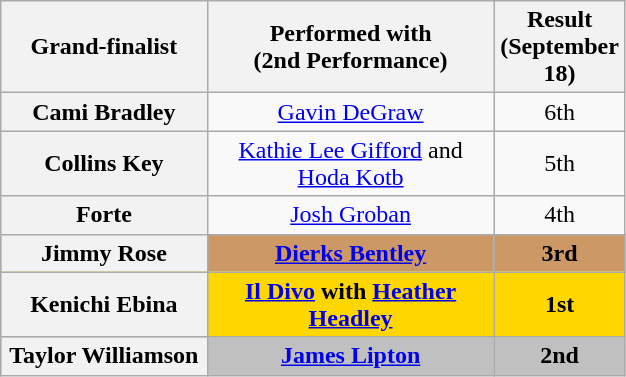<table class="wikitable sortable plainrowheaders" style="text-align:center" width="33%;">
<tr>
<th class="unsortable" style="width:9em;">Grand-finalist</th>
<th class="unsortable" style="width:13em;">Performed with<br>(2nd Performance)</th>
<th data-sort-type="number" style="width:5em;">Result<br>(September 18)</th>
</tr>
<tr>
<th scope="row">Cami Bradley</th>
<td><a href='#'>Gavin DeGraw</a></td>
<td>6th</td>
</tr>
<tr>
<th scope="row">Collins Key</th>
<td><a href='#'>Kathie Lee Gifford</a> and <a href='#'>Hoda Kotb</a></td>
<td>5th</td>
</tr>
<tr>
<th scope="row">Forte</th>
<td><a href='#'>Josh Groban</a></td>
<td>4th</td>
</tr>
<tr style="background:#c96">
<th scope="row"><strong>Jimmy Rose</strong></th>
<td><strong><a href='#'>Dierks Bentley</a></strong></td>
<td><strong>3rd</strong></td>
</tr>
<tr style="background:gold">
<th scope="row"><strong>Kenichi Ebina</strong></th>
<td><strong><a href='#'>Il Divo</a> with <a href='#'>Heather Headley</a></strong></td>
<td><strong>1st</strong></td>
</tr>
<tr style="background:silver">
<th scope="row"><strong>Taylor Williamson</strong></th>
<td><strong><a href='#'>James Lipton</a></strong></td>
<td><strong>2nd</strong></td>
</tr>
</table>
